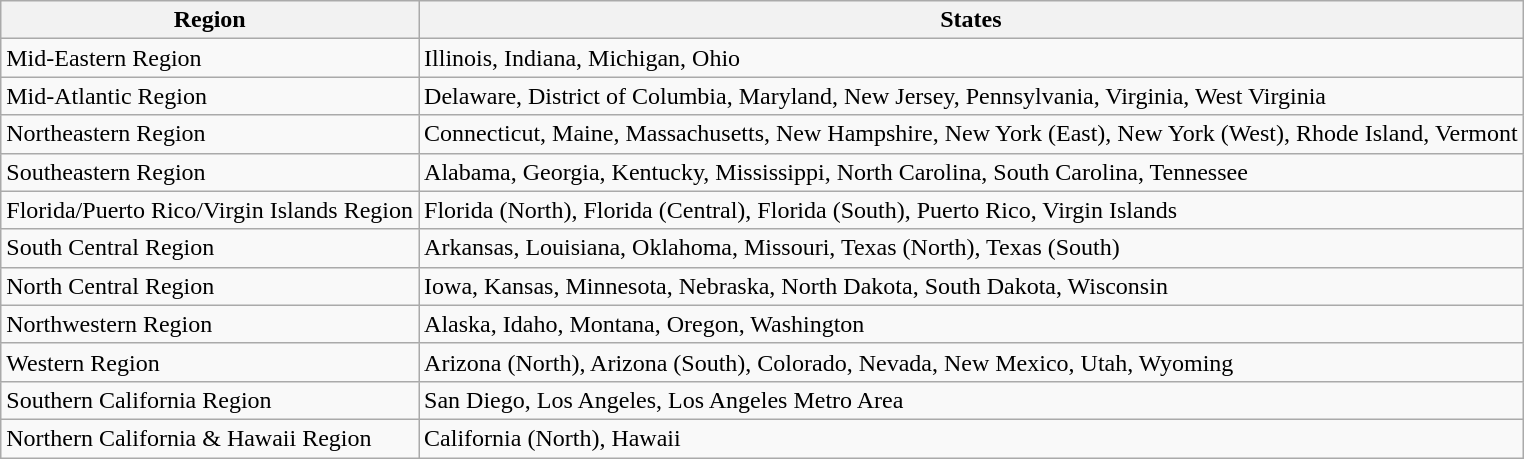<table class="wikitable">
<tr>
<th>Region</th>
<th>States</th>
</tr>
<tr>
<td>Mid-Eastern Region</td>
<td>Illinois, Indiana, Michigan, Ohio</td>
</tr>
<tr>
<td>Mid-Atlantic Region</td>
<td>Delaware, District of Columbia, Maryland, New Jersey, Pennsylvania, Virginia, West Virginia</td>
</tr>
<tr>
<td>Northeastern Region</td>
<td>Connecticut, Maine, Massachusetts, New Hampshire, New York (East), New York (West), Rhode Island, Vermont</td>
</tr>
<tr>
<td>Southeastern Region</td>
<td>Alabama, Georgia, Kentucky, Mississippi, North Carolina, South Carolina, Tennessee</td>
</tr>
<tr>
<td>Florida/Puerto Rico/Virgin Islands Region</td>
<td>Florida (North), Florida (Central), Florida (South), Puerto Rico, Virgin Islands</td>
</tr>
<tr>
<td>South Central Region</td>
<td>Arkansas, Louisiana, Oklahoma, Missouri, Texas (North), Texas (South)</td>
</tr>
<tr>
<td>North Central Region</td>
<td>Iowa, Kansas, Minnesota, Nebraska, North Dakota, South Dakota, Wisconsin</td>
</tr>
<tr>
<td>Northwestern Region</td>
<td>Alaska, Idaho, Montana, Oregon, Washington</td>
</tr>
<tr>
<td>Western Region</td>
<td>Arizona (North), Arizona (South), Colorado, Nevada, New Mexico, Utah, Wyoming</td>
</tr>
<tr>
<td>Southern California Region</td>
<td>San Diego, Los Angeles, Los Angeles Metro Area</td>
</tr>
<tr>
<td>Northern California & Hawaii Region</td>
<td>California (North), Hawaii</td>
</tr>
</table>
